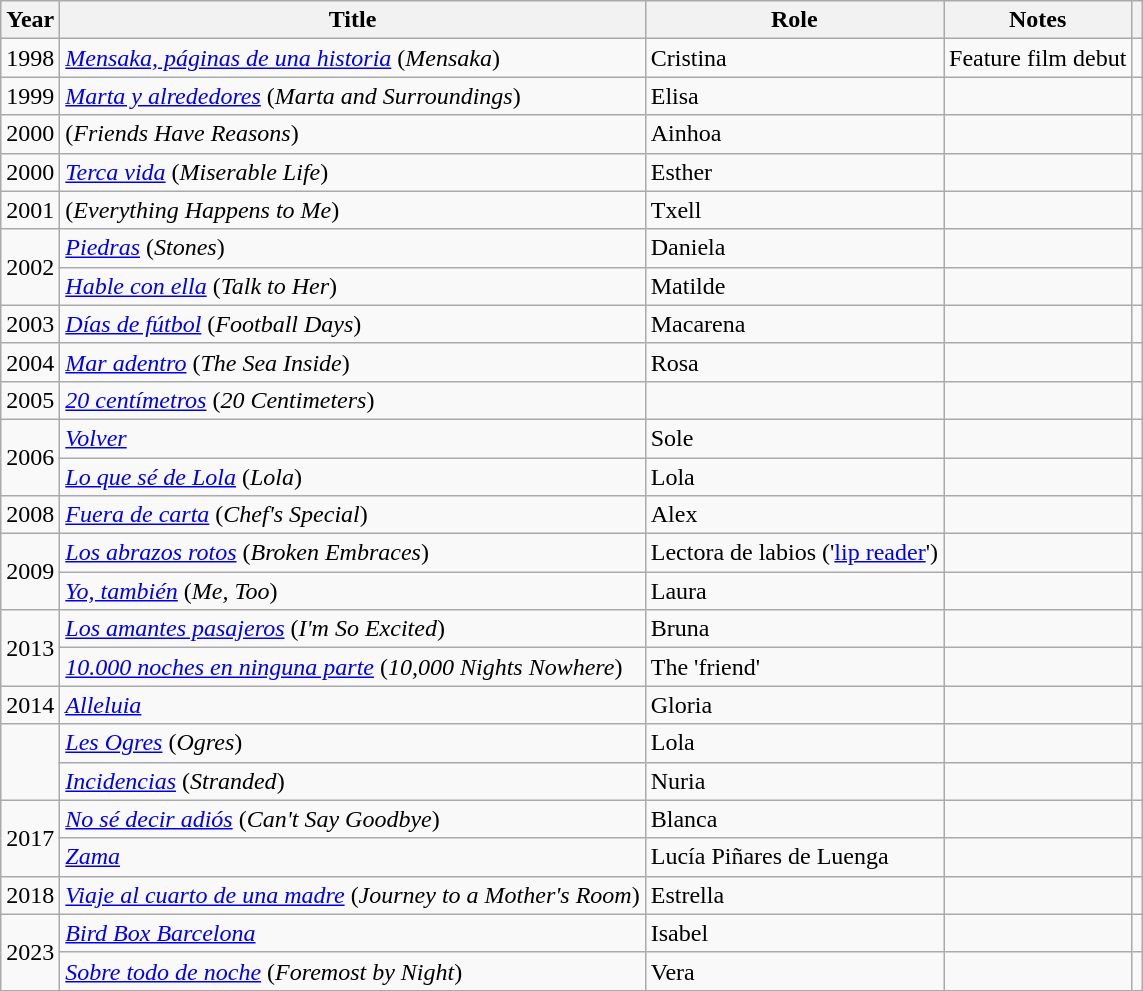<table class="wikitable sortable">
<tr>
<th>Year</th>
<th>Title</th>
<th>Role</th>
<th class="unsortable">Notes</th>
<th></th>
</tr>
<tr>
<td align = "center">1998</td>
<td><em><a href='#'>Mensaka, páginas de una historia</a></em> (<em>Mensaka</em>)</td>
<td>Cristina</td>
<td>Feature film debut</td>
<td align = "center"></td>
</tr>
<tr>
<td align = "center">1999</td>
<td><em><a href='#'>Marta y alrededores</a></em> (<em>Marta and Surroundings</em>)</td>
<td>Elisa</td>
<td></td>
<td align = "center"></td>
</tr>
<tr>
<td align = "center">2000</td>
<td><em></em> (<em>Friends Have Reasons</em>)</td>
<td>Ainhoa</td>
<td></td>
<td align = "center"></td>
</tr>
<tr>
<td align = "center">2000</td>
<td><em><a href='#'>Terca vida</a></em> (<em>Miserable Life</em>)</td>
<td>Esther</td>
<td></td>
<td align = "center"></td>
</tr>
<tr>
<td align = "center">2001</td>
<td><em></em> (<em>Everything Happens to Me</em>)</td>
<td>Txell</td>
<td></td>
<td align = "center"></td>
</tr>
<tr>
<td rowspan = "2" align = "center">2002</td>
<td><em><a href='#'>Piedras</a></em> (<em>Stones</em>)</td>
<td>Daniela</td>
<td></td>
<td align = "center"></td>
</tr>
<tr>
<td><em><a href='#'>Hable con ella</a></em> (<em>Talk to Her</em>)</td>
<td>Matilde</td>
<td></td>
<td align = "center"></td>
</tr>
<tr>
<td align = "center">2003</td>
<td><em><a href='#'>Días de fútbol</a></em> (<em>Football Days</em>)</td>
<td>Macarena</td>
<td></td>
<td align = "center"></td>
</tr>
<tr>
<td align = "center">2004</td>
<td><em><a href='#'>Mar adentro</a></em> (<em>The Sea Inside</em>)</td>
<td>Rosa</td>
<td></td>
<td align = "center"></td>
</tr>
<tr>
<td align = "center">2005</td>
<td><em><a href='#'>20 centímetros</a></em> (<em>20 Centimeters</em>)</td>
<td></td>
<td></td>
<td align = "center"></td>
</tr>
<tr>
<td rowspan = "2" align = "center">2006</td>
<td><em><a href='#'>Volver</a></em></td>
<td>Sole</td>
<td></td>
<td align = "center"></td>
</tr>
<tr>
<td><em><a href='#'>Lo que sé de Lola</a></em> (<em>Lola</em>)</td>
<td>Lola</td>
<td></td>
<td align = "center"></td>
</tr>
<tr>
<td align = "center">2008</td>
<td><em><a href='#'>Fuera de carta</a></em> (<em>Chef's Special</em>)</td>
<td>Alex</td>
<td></td>
<td align = "center"></td>
</tr>
<tr>
<td rowspan = "2" align = "center">2009</td>
<td><em><a href='#'>Los abrazos rotos</a></em> (<em>Broken Embraces</em>)</td>
<td>Lectora de labios ('<a href='#'>lip reader</a>')</td>
<td></td>
<td align = "center"></td>
</tr>
<tr>
<td><em><a href='#'>Yo, también</a></em> (<em>Me, Too</em>)</td>
<td>Laura</td>
<td></td>
<td align = "center"></td>
</tr>
<tr>
<td rowspan = "2" align = "center">2013</td>
<td><em><a href='#'>Los amantes pasajeros</a></em> (<em>I'm So Excited</em>)</td>
<td>Bruna</td>
<td></td>
<td align = "center"></td>
</tr>
<tr>
<td><em><a href='#'>10.000 noches en ninguna parte</a></em> (<em>10,000 Nights Nowhere</em>)</td>
<td>The 'friend'</td>
<td></td>
<td align = "center"></td>
</tr>
<tr>
<td align = "center">2014</td>
<td><em><a href='#'>Alleluia</a></em></td>
<td>Gloria</td>
<td></td>
<td align = "center"></td>
</tr>
<tr>
<td rowspan = "2"></td>
<td><em><a href='#'>Les Ogres</a></em> (<em>Ogres</em>)</td>
<td>Lola</td>
<td></td>
<td align = "center"></td>
</tr>
<tr>
<td><em><a href='#'>Incidencias</a></em> (<em>Stranded</em>)</td>
<td>Nuria</td>
<td></td>
<td></td>
</tr>
<tr>
<td rowspan = "2" align = "center">2017</td>
<td><em><a href='#'>No sé decir adiós</a></em> (<em>Can't Say Goodbye</em>)</td>
<td>Blanca</td>
<td></td>
<td align = "center"></td>
</tr>
<tr>
<td><em><a href='#'>Zama</a></em></td>
<td>Lucía Piñares de Luenga</td>
<td></td>
<td align = "center"></td>
</tr>
<tr>
<td align = "center">2018</td>
<td><em><a href='#'>Viaje al cuarto de una madre</a></em> (<em>Journey to a Mother's Room</em>)</td>
<td>Estrella</td>
<td></td>
<td align = "center"></td>
</tr>
<tr>
<td rowspan = "2" align = "center">2023</td>
<td><em><a href='#'>Bird Box Barcelona</a></em></td>
<td>Isabel</td>
<td></td>
<td align = "center"></td>
</tr>
<tr>
<td><em><a href='#'>Sobre todo de noche</a></em> (<em>Foremost by Night</em>)</td>
<td>Vera</td>
<td></td>
<td align = "center"></td>
</tr>
</table>
